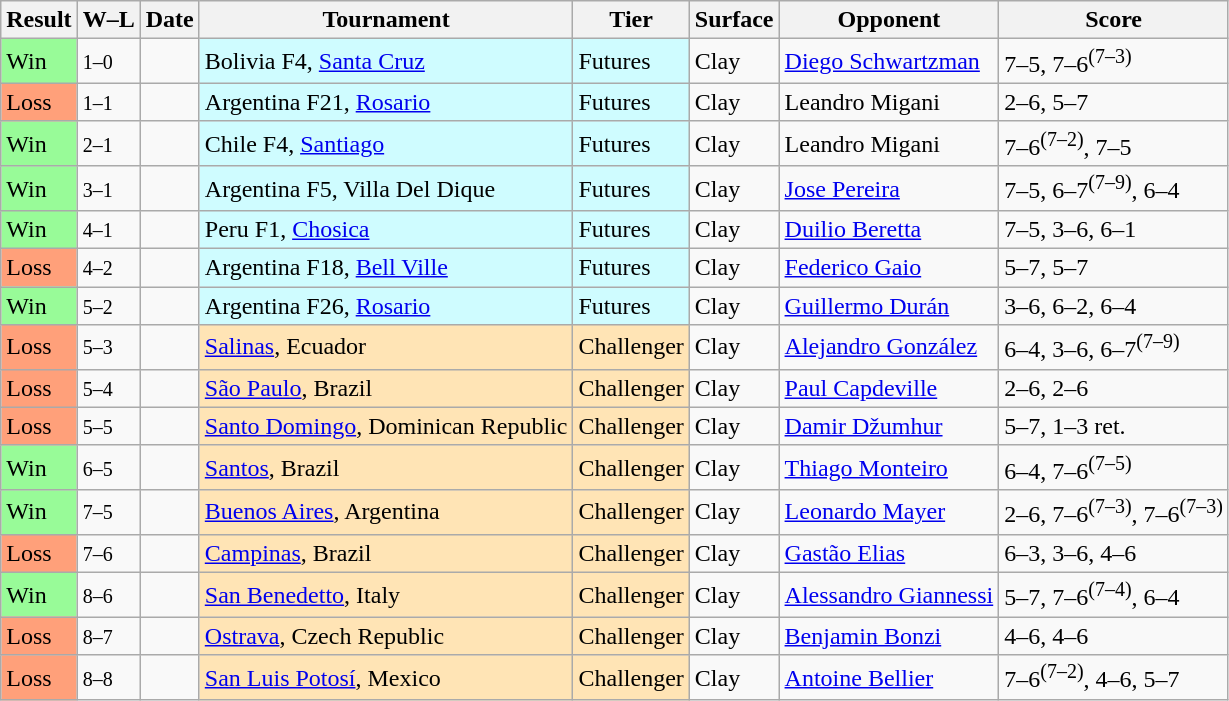<table class="sortable wikitable">
<tr>
<th>Result</th>
<th class="unsortable">W–L</th>
<th>Date</th>
<th>Tournament</th>
<th>Tier</th>
<th>Surface</th>
<th>Opponent</th>
<th class="unsortable">Score</th>
</tr>
<tr>
<td bgcolor=98FB98>Win</td>
<td><small>1–0</small></td>
<td></td>
<td style="background:#cffcff;">Bolivia F4, <a href='#'>Santa Cruz</a></td>
<td style="background:#cffcff;">Futures</td>
<td>Clay</td>
<td> <a href='#'>Diego Schwartzman</a></td>
<td>7–5, 7–6<sup>(7–3)</sup></td>
</tr>
<tr>
<td bgcolor=FFA07A>Loss</td>
<td><small>1–1</small></td>
<td></td>
<td style="background:#cffcff;">Argentina F21, <a href='#'>Rosario</a></td>
<td style="background:#cffcff;">Futures</td>
<td>Clay</td>
<td> Leandro Migani</td>
<td>2–6, 5–7</td>
</tr>
<tr>
<td bgcolor=98FB98>Win</td>
<td><small>2–1</small></td>
<td></td>
<td style="background:#cffcff;">Chile F4, <a href='#'>Santiago</a></td>
<td style="background:#cffcff;">Futures</td>
<td>Clay</td>
<td> Leandro Migani</td>
<td>7–6<sup>(7–2)</sup>, 7–5</td>
</tr>
<tr>
<td bgcolor=98FB98>Win</td>
<td><small>3–1</small></td>
<td></td>
<td style="background:#cffcff;">Argentina F5, Villa Del Dique</td>
<td style="background:#cffcff;">Futures</td>
<td>Clay</td>
<td> <a href='#'>Jose Pereira</a></td>
<td>7–5, 6–7<sup>(7–9)</sup>, 6–4</td>
</tr>
<tr>
<td bgcolor=98FB98>Win</td>
<td><small>4–1</small></td>
<td></td>
<td style="background:#cffcff;">Peru F1, <a href='#'>Chosica</a></td>
<td style="background:#cffcff;">Futures</td>
<td>Clay</td>
<td> <a href='#'>Duilio Beretta</a></td>
<td>7–5, 3–6, 6–1</td>
</tr>
<tr>
<td bgcolor=FFA07A>Loss</td>
<td><small>4–2</small></td>
<td></td>
<td style="background:#cffcff;">Argentina F18, <a href='#'>Bell Ville</a></td>
<td style="background:#cffcff;">Futures</td>
<td>Clay</td>
<td> <a href='#'>Federico Gaio</a></td>
<td>5–7, 5–7</td>
</tr>
<tr>
<td bgcolor=98FB98>Win</td>
<td><small>5–2</small></td>
<td></td>
<td style="background:#cffcff;">Argentina F26, <a href='#'>Rosario</a></td>
<td style="background:#cffcff;">Futures</td>
<td>Clay</td>
<td> <a href='#'>Guillermo Durán</a></td>
<td>3–6, 6–2, 6–4</td>
</tr>
<tr>
<td bgcolor=FFA07A>Loss</td>
<td><small>5–3</small></td>
<td><a href='#'></a></td>
<td style="background:moccasin;"><a href='#'>Salinas</a>, Ecuador</td>
<td style="background:moccasin;">Challenger</td>
<td>Clay</td>
<td> <a href='#'>Alejandro González</a></td>
<td>6–4, 3–6, 6–7<sup>(7–9)</sup></td>
</tr>
<tr>
<td bgcolor=FFA07A>Loss</td>
<td><small>5–4</small></td>
<td><a href='#'></a></td>
<td style="background:moccasin;"><a href='#'>São Paulo</a>, Brazil</td>
<td style="background:moccasin;">Challenger</td>
<td>Clay</td>
<td> <a href='#'>Paul Capdeville</a></td>
<td>2–6, 2–6</td>
</tr>
<tr>
<td bgcolor=FFA07A>Loss</td>
<td><small>5–5</small></td>
<td><a href='#'></a></td>
<td style="background:moccasin;"><a href='#'>Santo Domingo</a>, Dominican Republic</td>
<td style="background:moccasin;">Challenger</td>
<td>Clay</td>
<td> <a href='#'>Damir Džumhur</a></td>
<td>5–7, 1–3 ret.</td>
</tr>
<tr>
<td bgcolor=98FB98>Win</td>
<td><small>6–5</small></td>
<td><a href='#'></a></td>
<td style="background:moccasin;"><a href='#'>Santos</a>, Brazil</td>
<td style="background:moccasin;">Challenger</td>
<td>Clay</td>
<td> <a href='#'>Thiago Monteiro</a></td>
<td>6–4, 7–6<sup>(7–5)</sup></td>
</tr>
<tr>
<td bgcolor=98FB98>Win</td>
<td><small>7–5</small></td>
<td><a href='#'></a></td>
<td style="background:moccasin;"><a href='#'>Buenos Aires</a>, Argentina</td>
<td style="background:moccasin;">Challenger</td>
<td>Clay</td>
<td> <a href='#'>Leonardo Mayer</a></td>
<td>2–6, 7–6<sup>(7–3)</sup>, 7–6<sup>(7–3)</sup></td>
</tr>
<tr>
<td bgcolor=FFA07A>Loss</td>
<td><small>7–6</small></td>
<td><a href='#'></a></td>
<td style="background:moccasin;"><a href='#'>Campinas</a>, Brazil</td>
<td style="background:moccasin;">Challenger</td>
<td>Clay</td>
<td> <a href='#'>Gastão Elias</a></td>
<td>6–3, 3–6, 4–6</td>
</tr>
<tr>
<td bgcolor=98FB98>Win</td>
<td><small>8–6</small></td>
<td><a href='#'></a></td>
<td style="background:moccasin;"><a href='#'>San Benedetto</a>, Italy</td>
<td style="background:moccasin;">Challenger</td>
<td>Clay</td>
<td> <a href='#'>Alessandro Giannessi</a></td>
<td>5–7, 7–6<sup>(7–4)</sup>, 6–4</td>
</tr>
<tr>
<td bgcolor=FFA07A>Loss</td>
<td><small>8–7</small></td>
<td><a href='#'></a></td>
<td style="background:moccasin;"><a href='#'>Ostrava</a>, Czech Republic</td>
<td style="background:moccasin;">Challenger</td>
<td>Clay</td>
<td> <a href='#'>Benjamin Bonzi</a></td>
<td>4–6, 4–6</td>
</tr>
<tr>
<td bgcolor=FFA07A>Loss</td>
<td><small>8–8</small></td>
<td><a href='#'></a></td>
<td style="background:moccasin;"><a href='#'>San Luis Potosí</a>, Mexico</td>
<td style="background:moccasin;">Challenger</td>
<td>Clay</td>
<td> <a href='#'>Antoine Bellier</a></td>
<td>7–6<sup>(7–2)</sup>, 4–6, 5–7</td>
</tr>
</table>
